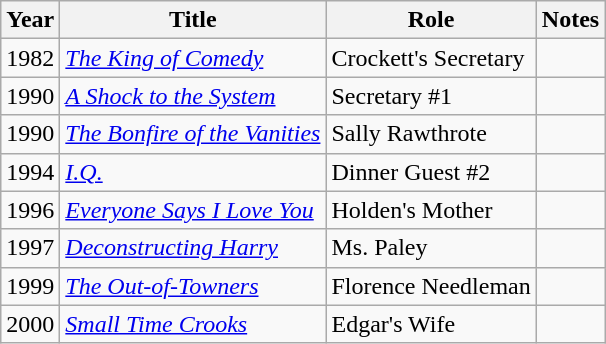<table class="wikitable">
<tr>
<th>Year</th>
<th>Title</th>
<th>Role</th>
<th>Notes</th>
</tr>
<tr>
<td>1982</td>
<td><em><a href='#'>The King of Comedy</a></em></td>
<td>Crockett's Secretary</td>
<td></td>
</tr>
<tr>
<td>1990</td>
<td><em><a href='#'>A Shock to the System</a></em></td>
<td>Secretary #1</td>
<td></td>
</tr>
<tr>
<td>1990</td>
<td><em><a href='#'>The Bonfire of the Vanities</a></em></td>
<td>Sally Rawthrote</td>
<td></td>
</tr>
<tr>
<td>1994</td>
<td><em><a href='#'>I.Q.</a></em></td>
<td>Dinner Guest #2</td>
<td></td>
</tr>
<tr>
<td>1996</td>
<td><em><a href='#'>Everyone Says I Love You</a></em></td>
<td>Holden's Mother</td>
<td></td>
</tr>
<tr>
<td>1997</td>
<td><em><a href='#'>Deconstructing Harry</a></em></td>
<td>Ms. Paley</td>
<td></td>
</tr>
<tr>
<td>1999</td>
<td><em><a href='#'>The Out-of-Towners</a></em></td>
<td>Florence Needleman</td>
<td></td>
</tr>
<tr>
<td>2000</td>
<td><em><a href='#'>Small Time Crooks</a></em></td>
<td>Edgar's Wife</td>
<td></td>
</tr>
</table>
